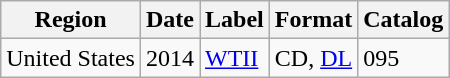<table class="wikitable">
<tr>
<th>Region</th>
<th>Date</th>
<th>Label</th>
<th>Format</th>
<th>Catalog</th>
</tr>
<tr>
<td>United States</td>
<td>2014</td>
<td><a href='#'>WTII</a></td>
<td>CD, <a href='#'>DL</a></td>
<td>095</td>
</tr>
</table>
